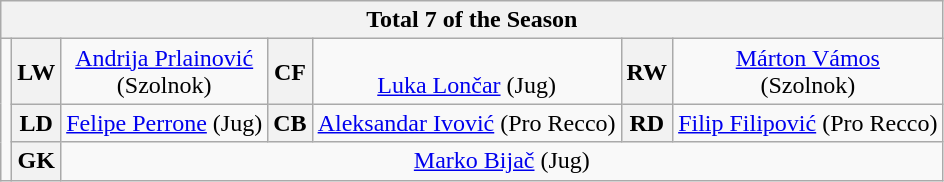<table class="wikitable" style="text-align:center">
<tr>
<th colspan="7">Total 7 of the Season</th>
</tr>
<tr>
<td rowspan="3"></td>
<th>LW</th>
<td> <a href='#'>Andrija Prlainović</a><br>(Szolnok)</td>
<th>CF</th>
<td><br><a href='#'>Luka Lončar</a>
(Jug)</td>
<th>RW</th>
<td> <a href='#'>Márton Vámos</a><br>(Szolnok)</td>
</tr>
<tr>
<th>LD</th>
<td> <a href='#'>Felipe Perrone</a> (Jug)</td>
<th>CB</th>
<td> <a href='#'>Aleksandar Ivović</a> (Pro Recco)</td>
<th>RD</th>
<td> <a href='#'>Filip Filipović</a> (Pro Recco)</td>
</tr>
<tr>
<th>GK</th>
<td colspan="5"> <a href='#'>Marko Bijač</a> (Jug)</td>
</tr>
</table>
